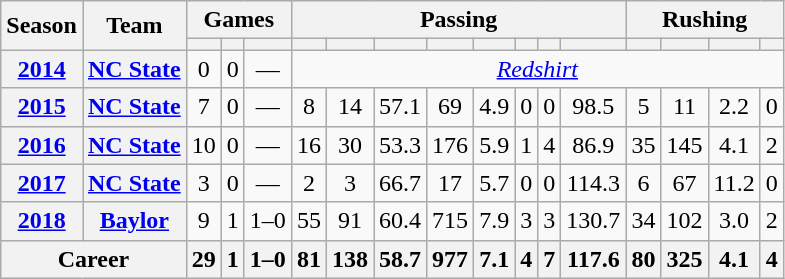<table class="wikitable" style="text-align:center;">
<tr>
<th rowspan="2">Season</th>
<th rowspan="2">Team</th>
<th colspan="3">Games</th>
<th colspan="8">Passing</th>
<th colspan="4">Rushing</th>
</tr>
<tr>
<th></th>
<th></th>
<th></th>
<th></th>
<th></th>
<th></th>
<th></th>
<th></th>
<th></th>
<th></th>
<th></th>
<th></th>
<th></th>
<th></th>
<th></th>
</tr>
<tr>
<th><a href='#'>2014</a></th>
<th><a href='#'>NC State</a></th>
<td>0</td>
<td>0</td>
<td>—</td>
<td colspan="12"> <em><a href='#'>Redshirt</a></em></td>
</tr>
<tr>
<th><a href='#'>2015</a></th>
<th><a href='#'>NC State</a></th>
<td>7</td>
<td>0</td>
<td>—</td>
<td>8</td>
<td>14</td>
<td>57.1</td>
<td>69</td>
<td>4.9</td>
<td>0</td>
<td>0</td>
<td>98.5</td>
<td>5</td>
<td>11</td>
<td>2.2</td>
<td>0</td>
</tr>
<tr>
<th><a href='#'>2016</a></th>
<th><a href='#'>NC State</a></th>
<td>10</td>
<td>0</td>
<td>—</td>
<td>16</td>
<td>30</td>
<td>53.3</td>
<td>176</td>
<td>5.9</td>
<td>1</td>
<td>4</td>
<td>86.9</td>
<td>35</td>
<td>145</td>
<td>4.1</td>
<td>2</td>
</tr>
<tr>
<th><a href='#'>2017</a></th>
<th><a href='#'>NC State</a></th>
<td>3</td>
<td>0</td>
<td>—</td>
<td>2</td>
<td>3</td>
<td>66.7</td>
<td>17</td>
<td>5.7</td>
<td>0</td>
<td>0</td>
<td>114.3</td>
<td>6</td>
<td>67</td>
<td>11.2</td>
<td>0</td>
</tr>
<tr>
<th><a href='#'>2018</a></th>
<th><a href='#'>Baylor</a></th>
<td>9</td>
<td>1</td>
<td>1–0</td>
<td>55</td>
<td>91</td>
<td>60.4</td>
<td>715</td>
<td>7.9</td>
<td>3</td>
<td>3</td>
<td>130.7</td>
<td>34</td>
<td>102</td>
<td>3.0</td>
<td>2</td>
</tr>
<tr>
<th colspan="2">Career </th>
<th>29</th>
<th>1</th>
<th>1–0</th>
<th>81</th>
<th>138</th>
<th>58.7</th>
<th>977</th>
<th>7.1</th>
<th>4</th>
<th>7</th>
<th>117.6</th>
<th>80</th>
<th>325</th>
<th>4.1</th>
<th>4</th>
</tr>
</table>
